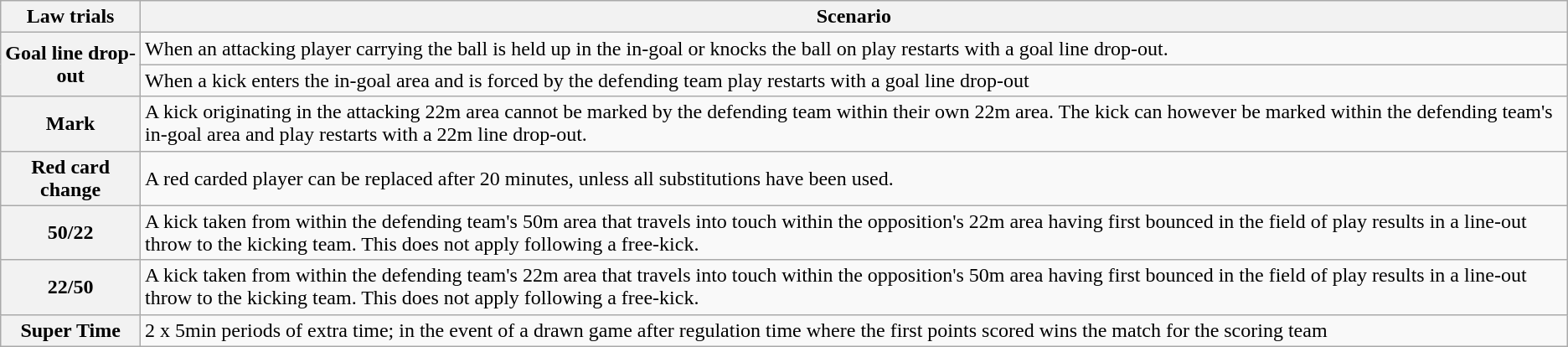<table class="wikitable">
<tr>
<th>Law trials</th>
<th>Scenario</th>
</tr>
<tr>
<th rowspan= 2>Goal line drop-out</th>
<td>When an attacking player carrying the ball is held up in the in-goal or knocks the ball on play restarts with a goal line drop-out.</td>
</tr>
<tr>
<td>When a kick enters the in-goal area and is forced by the defending team play restarts with a goal line drop-out</td>
</tr>
<tr>
<th>Mark</th>
<td>A kick originating in the attacking 22m area cannot be marked by the defending team within their own 22m area. The kick can however be marked within the defending team's in-goal area and play restarts with a 22m line drop-out.</td>
</tr>
<tr>
<th>Red card change</th>
<td>A red carded player can be replaced after 20 minutes, unless all substitutions have been used.</td>
</tr>
<tr>
<th>50/22</th>
<td>A kick taken from within the defending team's 50m area that travels into touch within the opposition's 22m area having first bounced in the field of play results in a line-out throw to the kicking team. This does not apply following a free-kick.</td>
</tr>
<tr>
<th>22/50</th>
<td>A kick taken from within the defending team's 22m area that travels into touch within the opposition's 50m area having first bounced in the field of play results in a line-out throw to the kicking team. This does not apply following a free-kick.</td>
</tr>
<tr>
<th>Super Time</th>
<td>2 x 5min periods of extra time; in the event of a drawn game after regulation time where the first points scored wins the match for the scoring team</td>
</tr>
</table>
